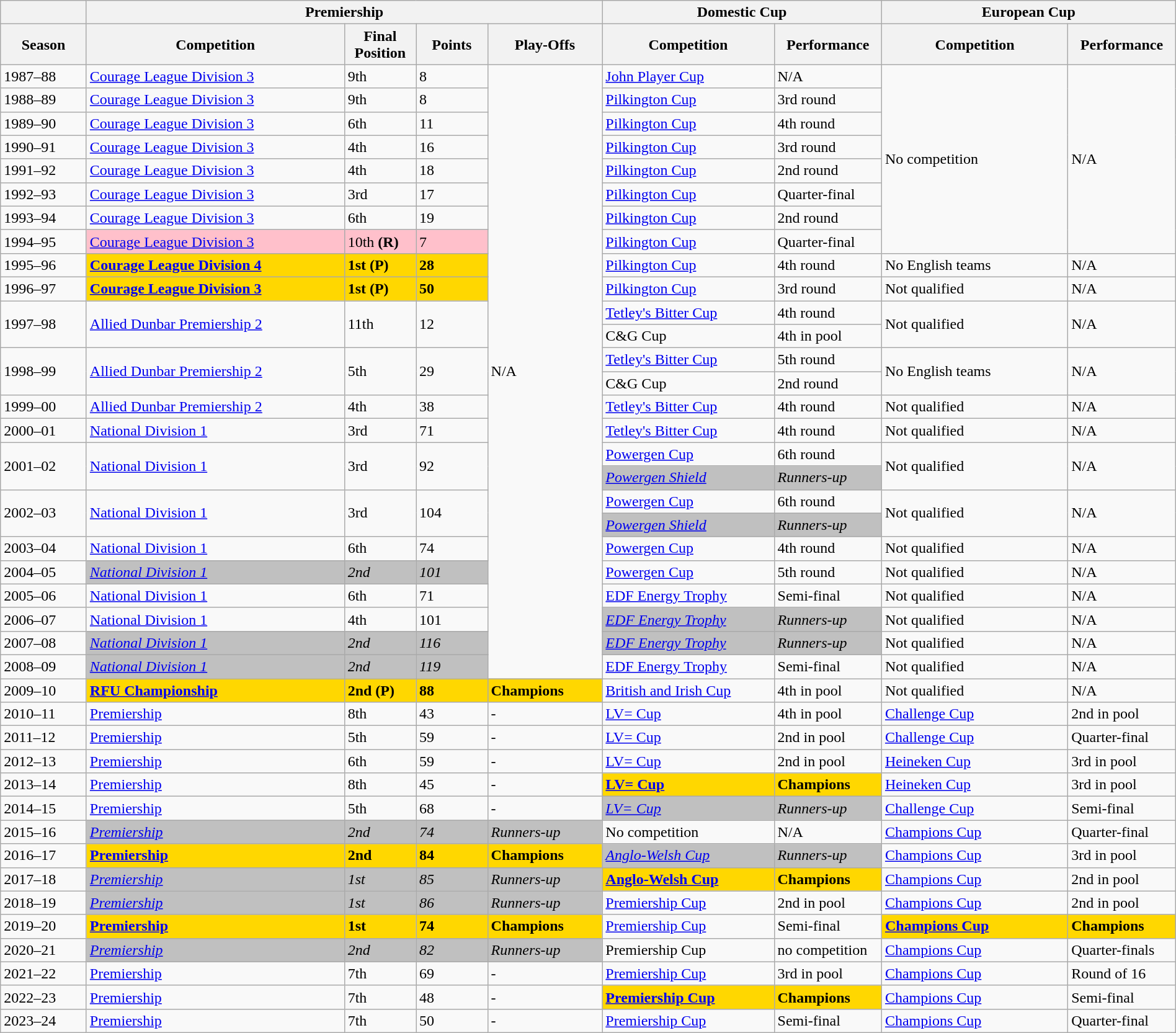<table class="wikitable" style="margin:auto; width:100%;">
<tr>
<th colspan="1"></th>
<th colspan="4">Premiership</th>
<th colspan="2">Domestic Cup</th>
<th colspan="2">European Cup</th>
</tr>
<tr>
<th style="text-align:center; width:6%;">Season</th>
<th style="text-align:center; width:18%;">Competition</th>
<th style="text-align:center; width:5%;">Final Position</th>
<th style="text-align:center; width:5%;">Points</th>
<th style="text-align:center; width:8%;">Play-Offs</th>
<th style="text-align:center; width:12%;">Competition</th>
<th style="text-align:center; width:7%;">Performance</th>
<th style="text-align:center; width:13%;">Competition</th>
<th style="text-align:center; width:7%;">Performance</th>
</tr>
<tr>
<td>1987–88</td>
<td><a href='#'>Courage League Division 3</a></td>
<td>9th</td>
<td>8</td>
<td rowspan=26>N/A</td>
<td><a href='#'>John Player Cup</a></td>
<td>N/A</td>
<td rowspan=8>No competition</td>
<td rowspan=8>N/A</td>
</tr>
<tr>
<td>1988–89</td>
<td><a href='#'>Courage League Division 3</a></td>
<td>9th</td>
<td>8</td>
<td><a href='#'>Pilkington Cup</a></td>
<td>3rd round</td>
</tr>
<tr>
<td>1989–90</td>
<td><a href='#'>Courage League Division 3</a></td>
<td>6th</td>
<td>11</td>
<td><a href='#'>Pilkington Cup</a></td>
<td>4th round</td>
</tr>
<tr>
<td>1990–91</td>
<td><a href='#'>Courage League Division 3</a></td>
<td>4th</td>
<td>16</td>
<td><a href='#'>Pilkington Cup</a></td>
<td>3rd round</td>
</tr>
<tr>
<td>1991–92</td>
<td><a href='#'>Courage League Division 3</a></td>
<td>4th</td>
<td>18</td>
<td><a href='#'>Pilkington Cup</a></td>
<td>2nd round</td>
</tr>
<tr>
<td>1992–93</td>
<td><a href='#'>Courage League Division 3</a></td>
<td>3rd</td>
<td>17</td>
<td><a href='#'>Pilkington Cup</a></td>
<td>Quarter-final</td>
</tr>
<tr>
<td>1993–94</td>
<td><a href='#'>Courage League Division 3</a></td>
<td>6th</td>
<td>19</td>
<td><a href='#'>Pilkington Cup</a></td>
<td>2nd round</td>
</tr>
<tr>
<td>1994–95</td>
<td style="background: pink"><a href='#'>Courage League Division 3</a></td>
<td style="background: pink">10th <strong>(R)</strong></td>
<td style="background: pink">7</td>
<td><a href='#'>Pilkington Cup</a></td>
<td>Quarter-final</td>
</tr>
<tr>
<td>1995–96</td>
<td style="background: gold"><strong><a href='#'>Courage League Division 4</a></strong></td>
<td style="background: gold"><strong>1st (P)</strong></td>
<td style="background: gold"><strong>28</strong></td>
<td><a href='#'>Pilkington Cup</a></td>
<td>4th round</td>
<td>No English teams</td>
<td>N/A</td>
</tr>
<tr>
<td>1996–97</td>
<td style="background: gold"><strong><a href='#'>Courage League Division 3</a></strong></td>
<td style="background: gold"><strong>1st (P)</strong></td>
<td style="background: gold"><strong>50</strong></td>
<td><a href='#'>Pilkington Cup</a></td>
<td>3rd round</td>
<td>Not qualified</td>
<td>N/A</td>
</tr>
<tr>
<td rowspan=2>1997–98</td>
<td rowspan=2><a href='#'>Allied Dunbar Premiership 2</a></td>
<td rowspan=2>11th</td>
<td rowspan=2>12</td>
<td><a href='#'>Tetley's Bitter Cup</a></td>
<td>4th round</td>
<td rowspan=2>Not qualified</td>
<td rowspan=2>N/A</td>
</tr>
<tr>
<td>C&G Cup</td>
<td>4th in pool</td>
</tr>
<tr>
<td rowspan=2>1998–99</td>
<td rowspan=2><a href='#'>Allied Dunbar Premiership 2</a></td>
<td rowspan=2>5th</td>
<td rowspan=2>29</td>
<td><a href='#'>Tetley's Bitter Cup</a></td>
<td>5th round</td>
<td rowspan=2>No English teams</td>
<td rowspan=2>N/A</td>
</tr>
<tr>
<td>C&G Cup</td>
<td>2nd round</td>
</tr>
<tr>
<td>1999–00</td>
<td><a href='#'>Allied Dunbar Premiership 2</a></td>
<td>4th</td>
<td>38</td>
<td><a href='#'>Tetley's Bitter Cup</a></td>
<td>4th round</td>
<td>Not qualified</td>
<td>N/A</td>
</tr>
<tr>
<td>2000–01</td>
<td><a href='#'>National Division 1</a></td>
<td>3rd</td>
<td>71</td>
<td><a href='#'>Tetley's Bitter Cup</a></td>
<td>4th round</td>
<td>Not qualified</td>
<td>N/A</td>
</tr>
<tr>
<td rowspan=2>2001–02</td>
<td rowspan=2><a href='#'>National Division 1</a></td>
<td rowspan=2>3rd</td>
<td rowspan=2>92</td>
<td><a href='#'>Powergen Cup</a></td>
<td>6th round</td>
<td rowspan=2>Not qualified</td>
<td rowspan=2>N/A</td>
</tr>
<tr>
<td style="background: silver"><em><a href='#'>Powergen Shield</a></em></td>
<td style="background: silver"><em>Runners-up</em></td>
</tr>
<tr>
<td rowspan=2>2002–03</td>
<td rowspan=2><a href='#'>National Division 1</a></td>
<td rowspan=2>3rd</td>
<td rowspan=2>104</td>
<td><a href='#'>Powergen Cup</a></td>
<td>6th round</td>
<td rowspan=2>Not qualified</td>
<td rowspan=2>N/A</td>
</tr>
<tr>
<td style="background: silver"><em><a href='#'>Powergen Shield</a></em></td>
<td style="background: silver"><em>Runners-up</em></td>
</tr>
<tr>
<td>2003–04</td>
<td><a href='#'>National Division 1</a></td>
<td>6th</td>
<td>74</td>
<td><a href='#'>Powergen Cup</a></td>
<td>4th round</td>
<td>Not qualified</td>
<td>N/A</td>
</tr>
<tr>
<td>2004–05</td>
<td style="background: silver"><em><a href='#'>National Division 1</a></em></td>
<td style="background: silver"><em>2nd</em></td>
<td style="background: silver"><em>101</em></td>
<td><a href='#'>Powergen Cup</a></td>
<td>5th round</td>
<td>Not qualified</td>
<td>N/A</td>
</tr>
<tr>
<td>2005–06</td>
<td><a href='#'>National Division 1</a></td>
<td>6th</td>
<td>71</td>
<td><a href='#'>EDF Energy Trophy</a></td>
<td>Semi-final</td>
<td>Not qualified</td>
<td>N/A</td>
</tr>
<tr>
<td>2006–07</td>
<td><a href='#'>National Division 1</a></td>
<td>4th</td>
<td>101</td>
<td style="background: silver"><em><a href='#'>EDF Energy Trophy</a></em></td>
<td style="background: silver"><em>Runners-up</em></td>
<td>Not qualified</td>
<td>N/A</td>
</tr>
<tr>
<td>2007–08</td>
<td style="background: silver"><em><a href='#'>National Division 1</a></em></td>
<td style="background: silver"><em>2nd</em></td>
<td style="background: silver"><em>116</em></td>
<td style="background: silver"><em><a href='#'>EDF Energy Trophy</a></em></td>
<td style="background: silver"><em>Runners-up</em></td>
<td>Not qualified</td>
<td>N/A</td>
</tr>
<tr>
<td>2008–09</td>
<td style="background: silver"><em><a href='#'>National Division 1</a></em></td>
<td style="background: silver"><em>2nd</em></td>
<td style="background: silver"><em>119</em></td>
<td><a href='#'>EDF Energy Trophy</a></td>
<td>Semi-final</td>
<td>Not qualified</td>
<td>N/A</td>
</tr>
<tr>
<td>2009–10</td>
<td style="background: gold"><strong><a href='#'>RFU Championship</a></strong></td>
<td style="background: gold"><strong>2nd (P)</strong></td>
<td style="background: gold"><strong>88</strong></td>
<td style="background: gold"><strong>Champions</strong></td>
<td><a href='#'>British and Irish Cup</a></td>
<td>4th in pool</td>
<td>Not qualified</td>
<td>N/A</td>
</tr>
<tr>
<td>2010–11</td>
<td><a href='#'>Premiership</a></td>
<td>8th</td>
<td>43</td>
<td>-</td>
<td><a href='#'>LV= Cup</a></td>
<td>4th in pool</td>
<td><a href='#'>Challenge Cup</a></td>
<td>2nd in pool</td>
</tr>
<tr>
<td>2011–12</td>
<td><a href='#'>Premiership</a></td>
<td>5th</td>
<td>59</td>
<td>-</td>
<td><a href='#'>LV= Cup</a></td>
<td>2nd in pool</td>
<td><a href='#'>Challenge Cup</a></td>
<td>Quarter-final</td>
</tr>
<tr>
<td>2012–13</td>
<td><a href='#'>Premiership</a></td>
<td>6th</td>
<td>59</td>
<td>-</td>
<td><a href='#'>LV= Cup</a></td>
<td>2nd in pool</td>
<td><a href='#'>Heineken Cup</a></td>
<td>3rd in pool</td>
</tr>
<tr>
<td>2013–14</td>
<td><a href='#'>Premiership</a></td>
<td>8th</td>
<td>45</td>
<td>-</td>
<td style="background: gold"><strong><a href='#'>LV= Cup</a></strong></td>
<td style="background: gold"><strong>Champions</strong></td>
<td><a href='#'>Heineken Cup</a></td>
<td>3rd in pool</td>
</tr>
<tr>
<td>2014–15</td>
<td><a href='#'>Premiership</a></td>
<td>5th</td>
<td>68</td>
<td>-</td>
<td style="background: silver"><em><a href='#'>LV= Cup</a></em></td>
<td style="background: silver"><em>Runners-up</em></td>
<td><a href='#'>Challenge Cup</a></td>
<td>Semi-final</td>
</tr>
<tr>
<td>2015–16</td>
<td style="background: silver"><em><a href='#'>Premiership</a></em></td>
<td style="background: silver"><em>2nd</em></td>
<td style="background: silver"><em>74</em></td>
<td style="background: silver"><em>Runners-up</em></td>
<td>No competition</td>
<td>N/A</td>
<td><a href='#'>Champions Cup</a></td>
<td>Quarter-final</td>
</tr>
<tr>
<td>2016–17</td>
<td style="background: gold"><strong><a href='#'>Premiership</a></strong></td>
<td style="background: gold"><strong>2nd</strong></td>
<td style="background: gold"><strong>84</strong></td>
<td style="background: gold"><strong>Champions</strong></td>
<td style="background: silver"><em><a href='#'>Anglo-Welsh Cup</a></em></td>
<td style="background: silver"><em>Runners-up</em></td>
<td><a href='#'>Champions Cup</a></td>
<td>3rd in pool</td>
</tr>
<tr>
<td>2017–18</td>
<td style="background: silver"><em><a href='#'>Premiership</a></em></td>
<td style="background: silver"><em>1st</em></td>
<td style="background: silver"><em>85</em></td>
<td style="background: silver"><em>Runners-up</em></td>
<td style="background: gold"><strong><a href='#'>Anglo-Welsh Cup</a></strong></td>
<td style="background: gold"><strong>Champions</strong></td>
<td><a href='#'>Champions Cup</a></td>
<td>2nd in pool</td>
</tr>
<tr>
<td>2018–19</td>
<td style="background: silver"><em><a href='#'>Premiership</a></em></td>
<td style="background: silver"><em>1st</em></td>
<td style="background: silver"><em>86</em></td>
<td style="background: silver"><em>Runners-up</em></td>
<td><a href='#'>Premiership Cup</a></td>
<td>2nd in pool</td>
<td><a href='#'>Champions Cup</a></td>
<td>2nd in pool</td>
</tr>
<tr>
<td>2019–20</td>
<td style="background: gold"><strong><a href='#'>Premiership</a></strong></td>
<td style="background: gold"><strong>1st</strong></td>
<td style="background: gold"><strong>74</strong></td>
<td style="background: gold"><strong>Champions</strong></td>
<td><a href='#'>Premiership Cup</a></td>
<td>Semi-final</td>
<td style="background: gold"><strong><a href='#'>Champions Cup</a></strong></td>
<td style="background: gold"><strong>Champions</strong></td>
</tr>
<tr>
<td>2020–21</td>
<td style="background: silver"><em><a href='#'>Premiership</a></em></td>
<td style="background: silver"><em>2nd</em></td>
<td style="background: silver"><em>82</em></td>
<td style="background: silver"><em>Runners-up</em></td>
<td>Premiership Cup</td>
<td>no competition</td>
<td><a href='#'>Champions Cup</a></td>
<td>Quarter-finals</td>
</tr>
<tr>
<td>2021–22</td>
<td><a href='#'>Premiership</a></td>
<td>7th</td>
<td>69</td>
<td>-</td>
<td><a href='#'>Premiership Cup</a></td>
<td>3rd in pool</td>
<td><a href='#'>Champions Cup</a></td>
<td>Round of 16</td>
</tr>
<tr>
<td>2022–23</td>
<td><a href='#'>Premiership</a></td>
<td>7th</td>
<td>48</td>
<td>-</td>
<td style="background: gold"><strong><a href='#'>Premiership Cup</a></strong></td>
<td style="background: gold"><strong>Champions</strong></td>
<td><a href='#'>Champions Cup</a></td>
<td>Semi-final</td>
</tr>
<tr>
<td>2023–24</td>
<td><a href='#'>Premiership</a></td>
<td>7th</td>
<td>50</td>
<td>-</td>
<td><a href='#'>Premiership Cup</a></td>
<td>Semi-final</td>
<td><a href='#'>Champions Cup</a></td>
<td>Quarter-final</td>
</tr>
</table>
